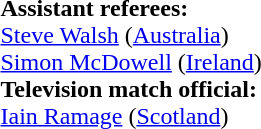<table width=100% style="font-size: 100%">
<tr>
<td><br><strong>Assistant referees:</strong>
<br><a href='#'>Steve Walsh</a> (<a href='#'>Australia</a>)
<br><a href='#'>Simon McDowell</a> (<a href='#'>Ireland</a>)
<br><strong>Television match official:</strong>
<br><a href='#'>Iain Ramage</a> (<a href='#'>Scotland</a>)</td>
</tr>
</table>
